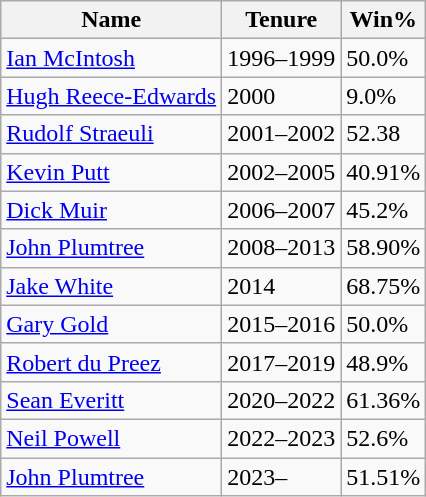<table class="wikitable sortable">
<tr>
<th>Name</th>
<th>Tenure</th>
<th>Win%</th>
</tr>
<tr>
<td> <a href='#'>Ian McIntosh</a></td>
<td>1996–1999</td>
<td>50.0%</td>
</tr>
<tr>
<td> <a href='#'>Hugh Reece-Edwards</a></td>
<td>2000</td>
<td>9.0%</td>
</tr>
<tr>
<td> <a href='#'>Rudolf Straeuli</a></td>
<td>2001–2002</td>
<td>52.38</td>
</tr>
<tr>
<td> <a href='#'>Kevin Putt</a></td>
<td>2002–2005</td>
<td>40.91%</td>
</tr>
<tr>
<td> <a href='#'>Dick Muir</a></td>
<td>2006–2007</td>
<td>45.2%</td>
</tr>
<tr>
<td> <a href='#'>John Plumtree</a></td>
<td>2008–2013</td>
<td>58.90%</td>
</tr>
<tr>
<td> <a href='#'>Jake White</a></td>
<td>2014</td>
<td>68.75%</td>
</tr>
<tr>
<td> <a href='#'>Gary Gold</a></td>
<td>2015–2016</td>
<td>50.0%</td>
</tr>
<tr>
<td> <a href='#'>Robert du Preez</a></td>
<td>2017–2019</td>
<td>48.9%</td>
</tr>
<tr>
<td> <a href='#'>Sean Everitt</a></td>
<td>2020–2022</td>
<td>61.36%</td>
</tr>
<tr>
<td> <a href='#'>Neil Powell</a></td>
<td>2022–2023</td>
<td>52.6%</td>
</tr>
<tr>
<td> <a href='#'>John Plumtree</a></td>
<td>2023–</td>
<td>51.51%</td>
</tr>
</table>
